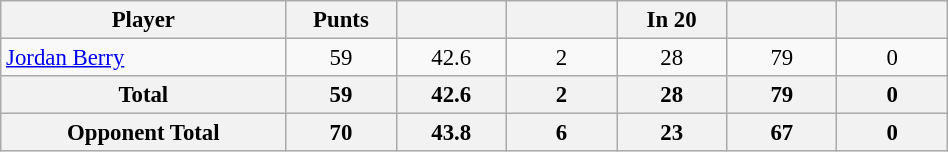<table class="wikitable" style="text-align:center; width:50%; font-size:95%;">
<tr>
<th width="30%">Player</th>
<th width="11.6%">Punts</th>
<th width="11.6%"></th>
<th width="11.6%"></th>
<th width="11.6%">In 20</th>
<th width="11.6%"></th>
<th width="11.6%"></th>
</tr>
<tr>
<td align=left><a href='#'>Jordan Berry</a></td>
<td>59</td>
<td>42.6</td>
<td>2</td>
<td>28</td>
<td>79</td>
<td>0</td>
</tr>
<tr>
<th>Total</th>
<th>59</th>
<th>42.6</th>
<th>2</th>
<th>28</th>
<th>79</th>
<th>0</th>
</tr>
<tr>
<th>Opponent Total</th>
<th>70</th>
<th>43.8</th>
<th>6</th>
<th>23</th>
<th>67</th>
<th>0</th>
</tr>
</table>
